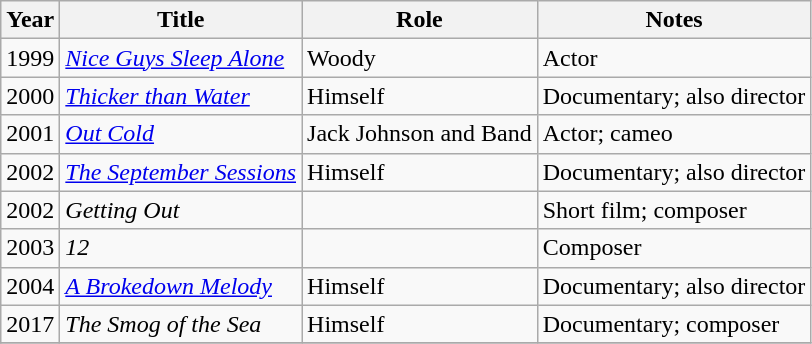<table class="wikitable sortable">
<tr>
<th>Year</th>
<th>Title</th>
<th>Role</th>
<th class="unsortable">Notes</th>
</tr>
<tr>
<td>1999</td>
<td><em><a href='#'>Nice Guys Sleep Alone</a></em></td>
<td>Woody</td>
<td>Actor</td>
</tr>
<tr>
<td>2000</td>
<td><em><a href='#'>Thicker than Water</a> </em></td>
<td>Himself</td>
<td>Documentary; also director</td>
</tr>
<tr>
<td>2001</td>
<td><em><a href='#'>Out Cold</a></em></td>
<td>Jack Johnson and Band</td>
<td>Actor; cameo</td>
</tr>
<tr>
<td>2002</td>
<td><em><a href='#'>The September Sessions</a> </em></td>
<td>Himself</td>
<td>Documentary; also director</td>
</tr>
<tr>
<td>2002</td>
<td><em>Getting Out</em></td>
<td></td>
<td>Short film; composer</td>
</tr>
<tr>
<td>2003</td>
<td><em>12</em></td>
<td></td>
<td>Composer</td>
</tr>
<tr>
<td>2004</td>
<td><em><a href='#'>A Brokedown Melody</a></em></td>
<td>Himself</td>
<td>Documentary; also director</td>
</tr>
<tr>
<td>2017</td>
<td><em>The Smog of the Sea</em></td>
<td>Himself</td>
<td>Documentary; composer</td>
</tr>
<tr>
</tr>
</table>
